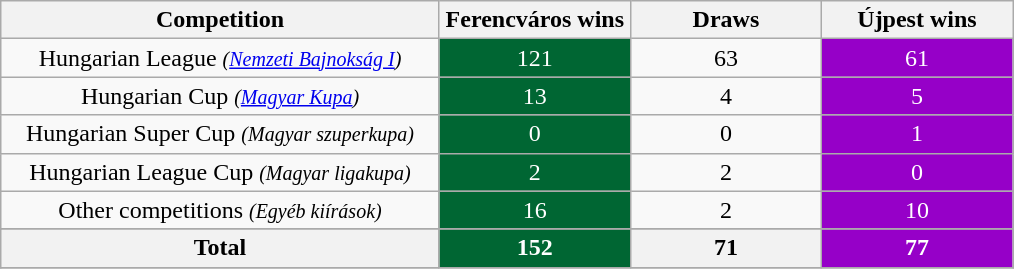<table class="wikitable" style="text-align:center">
<tr>
<th width=285>Competition</th>
<th width=120>Ferencváros wins</th>
<th width=120>Draws</th>
<th width=120>Újpest wins</th>
</tr>
<tr>
<td>Hungarian League <small><em>(<a href='#'>Nemzeti Bajnokság I</a>)</em></small></td>
<td style="color:#ffffff;background:#006633">121</td>
<td>63</td>
<td style="color:#ffffff;background:#9600C8">61</td>
</tr>
<tr>
<td>Hungarian Cup <small><em>(<a href='#'>Magyar Kupa</a>)</em></small></td>
<td style="color:#ffffff;background:#006633">13</td>
<td>4</td>
<td style="color:#ffffff;background:#9600C8">5</td>
</tr>
<tr>
<td>Hungarian Super Cup <small><em>(Magyar szuperkupa)</em></small></td>
<td style="color:#ffffff;background:#006633">0</td>
<td>0</td>
<td style="color:#ffffff;background:#9600C8">1</td>
</tr>
<tr>
<td>Hungarian League Cup <small><em>(Magyar ligakupa)</em></small></td>
<td style="color:#ffffff;background:#006633">2</td>
<td>2</td>
<td style="color:#ffffff;background:#9600C8">0</td>
</tr>
<tr>
<td>Other competitions <small><em>(Egyéb kiírások)</em></small></td>
<td style="color:#ffffff;background:#006633">16</td>
<td>2</td>
<td style="color:#ffffff;background:#9600C8">10</td>
</tr>
<tr>
</tr>
<tr>
<th>Total</th>
<th style="color:#ffffff;background:#006633">152</th>
<th>71</th>
<th style="color:#ffffff;background:#9600C8"><strong>77</strong></th>
</tr>
<tr>
</tr>
</table>
